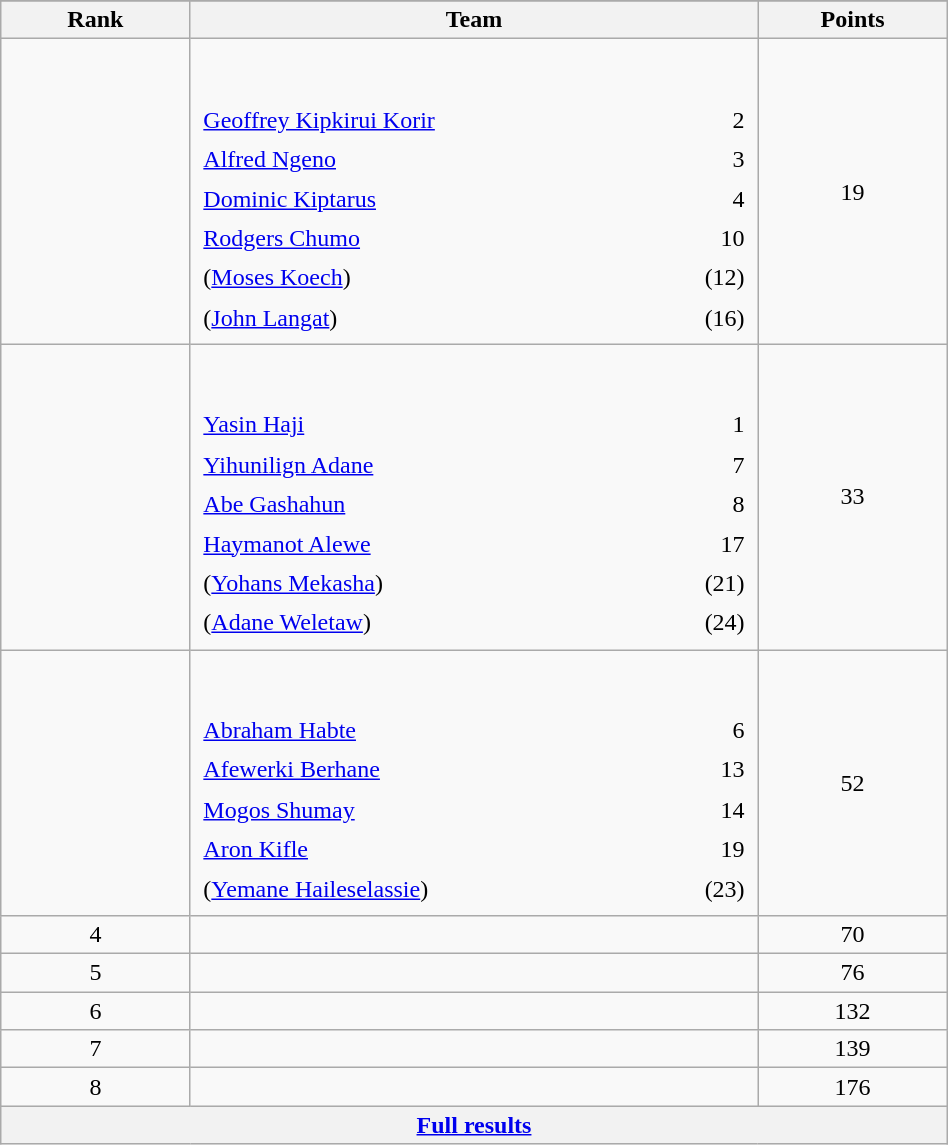<table class="wikitable" style="text-align:center;" width="50%">
<tr>
</tr>
<tr>
<th width=10%>Rank</th>
<th width=30%>Team</th>
<th width=10%>Points</th>
</tr>
<tr>
<td align=center></td>
<td align=left> <br><br><table width=100%>
<tr>
<td align=left style="border:0"><a href='#'>Geoffrey Kipkirui Korir</a></td>
<td align=right style="border:0">2</td>
</tr>
<tr>
<td align=left style="border:0"><a href='#'>Alfred Ngeno</a></td>
<td align=right style="border:0">3</td>
</tr>
<tr>
<td align=left style="border:0"><a href='#'>Dominic Kiptarus</a></td>
<td align=right style="border:0">4</td>
</tr>
<tr>
<td align=left style="border:0"><a href='#'>Rodgers Chumo</a></td>
<td align=right style="border:0">10</td>
</tr>
<tr>
<td align=left style="border:0">(<a href='#'>Moses Koech</a>)</td>
<td align=right style="border:0">(12)</td>
</tr>
<tr>
<td align=left style="border:0">(<a href='#'>John Langat</a>)</td>
<td align=right style="border:0">(16)</td>
</tr>
</table>
</td>
<td>19</td>
</tr>
<tr>
<td align=center></td>
<td align=left> <br><br><table width=100%>
<tr>
<td align=left style="border:0"><a href='#'>Yasin Haji</a></td>
<td align=right style="border:0">1</td>
</tr>
<tr>
<td align=left style="border:0"><a href='#'>Yihunilign Adane</a></td>
<td align=right style="border:0">7</td>
</tr>
<tr>
<td align=left style="border:0"><a href='#'>Abe Gashahun</a></td>
<td align=right style="border:0">8</td>
</tr>
<tr>
<td align=left style="border:0"><a href='#'>Haymanot Alewe</a></td>
<td align=right style="border:0">17</td>
</tr>
<tr>
<td align=left style="border:0">(<a href='#'>Yohans Mekasha</a>)</td>
<td align=right style="border:0">(21)</td>
</tr>
<tr>
<td align=left style="border:0">(<a href='#'>Adane Weletaw</a>)</td>
<td align=right style="border:0">(24)</td>
</tr>
</table>
</td>
<td>33</td>
</tr>
<tr>
<td align=center></td>
<td align=left> <br><br><table width=100%>
<tr>
<td align=left style="border:0"><a href='#'>Abraham Habte</a></td>
<td align=right style="border:0">6</td>
</tr>
<tr>
<td align=left style="border:0"><a href='#'>Afewerki Berhane</a></td>
<td align=right style="border:0">13</td>
</tr>
<tr>
<td align=left style="border:0"><a href='#'>Mogos Shumay</a></td>
<td align=right style="border:0">14</td>
</tr>
<tr>
<td align=left style="border:0"><a href='#'>Aron Kifle</a></td>
<td align=right style="border:0">19</td>
</tr>
<tr>
<td align=left style="border:0">(<a href='#'>Yemane Haileselassie</a>)</td>
<td align=right style="border:0">(23)</td>
</tr>
</table>
</td>
<td>52</td>
</tr>
<tr>
<td align=center>4</td>
<td align=left></td>
<td>70</td>
</tr>
<tr>
<td align=center>5</td>
<td align=left></td>
<td>76</td>
</tr>
<tr>
<td align=center>6</td>
<td align=left></td>
<td>132</td>
</tr>
<tr>
<td align=center>7</td>
<td align=left></td>
<td>139</td>
</tr>
<tr>
<td align=center>8</td>
<td align=left></td>
<td>176</td>
</tr>
<tr class="sortbottom">
<th colspan=4 align=center><a href='#'>Full results</a></th>
</tr>
</table>
